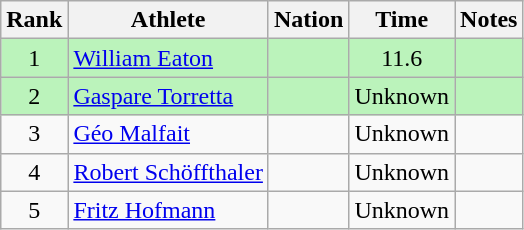<table class="wikitable sortable" style="text-align:center">
<tr>
<th>Rank</th>
<th>Athlete</th>
<th>Nation</th>
<th>Time</th>
<th>Notes</th>
</tr>
<tr bgcolor=bbf3bb>
<td>1</td>
<td align=left><a href='#'>William Eaton</a></td>
<td align=left></td>
<td>11.6</td>
<td></td>
</tr>
<tr bgcolor=bbf3bb>
<td>2</td>
<td align=left><a href='#'>Gaspare Torretta</a></td>
<td align=left></td>
<td>Unknown</td>
<td></td>
</tr>
<tr>
<td>3</td>
<td align=left><a href='#'>Géo Malfait</a></td>
<td align=left></td>
<td>Unknown</td>
<td></td>
</tr>
<tr>
<td>4</td>
<td align=left><a href='#'>Robert Schöffthaler</a></td>
<td align=left></td>
<td>Unknown</td>
<td></td>
</tr>
<tr>
<td>5</td>
<td align=left><a href='#'>Fritz Hofmann</a></td>
<td align=left></td>
<td>Unknown</td>
<td></td>
</tr>
</table>
